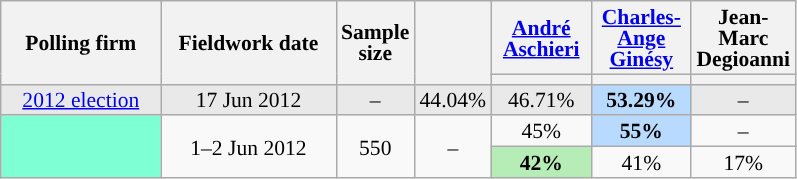<table class="wikitable sortable" style="text-align:center;font-size:90%;line-height:14px;">
<tr style="height:40px;">
<th style="width:100px;" rowspan="2">Polling firm</th>
<th style="width:110px;" rowspan="2">Fieldwork date</th>
<th style="width:35px;" rowspan="2">Sample<br>size</th>
<th style="width:30px;" rowspan="2"></th>
<th class="unsortable" style="width:60px;"><a href='#'>André Aschieri</a><br></th>
<th class="unsortable" style="width:60px;"><a href='#'>Charles-Ange Ginésy</a><br></th>
<th class="unsortable" style="width:60px;">Jean-Marc Degioanni<br></th>
</tr>
<tr>
<th style="background:"></th>
<th style="background:"></th>
<th style="background:"></th>
</tr>
<tr style="background:#E9E9E9;">
<td><a href='#'>2012 election</a></td>
<td data-sort-value="2012-06-17">17 Jun 2012</td>
<td>–</td>
<td>44.04%</td>
<td>46.71%</td>
<td style="background:#B9DAFF;"><strong>53.29%</strong></td>
<td>–</td>
</tr>
<tr>
<td rowspan="2" style="background:aquamarine;"></td>
<td rowspan="2" data-sort-value="2012-06-02">1–2 Jun 2012</td>
<td rowspan="2">550</td>
<td rowspan="2">–</td>
<td>45%</td>
<td style="background:#B9DAFF;"><strong>55%</strong></td>
<td>–</td>
</tr>
<tr>
<td style="background:#B6EDB6;"><strong>42%</strong></td>
<td>41%</td>
<td>17%</td>
</tr>
</table>
